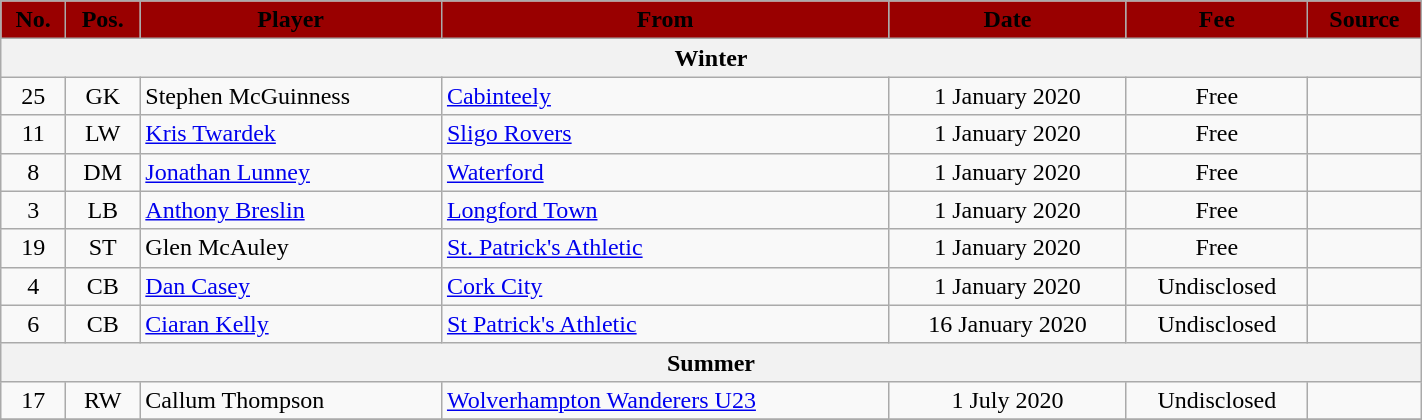<table class="wikitable" style="text-align:center;width:75%;">
<tr>
<th style=background:#990000;color:#000000>No.</th>
<th style=background:#990000;color:#000000>Pos.</th>
<th style=background:#990000;color:#000000>Player</th>
<th style=background:#990000;color:#000000>From</th>
<th style=background:#990000;color:#000000>Date</th>
<th style=background:#990000;color:#000000>Fee</th>
<th style=background:#990000;color:#000000>Source</th>
</tr>
<tr>
<th colspan=7>Winter</th>
</tr>
<tr>
<td>25</td>
<td>GK</td>
<td align=left> Stephen McGuinness</td>
<td align=left> <a href='#'>Cabinteely</a></td>
<td>1 January 2020</td>
<td>Free</td>
<td></td>
</tr>
<tr>
<td>11</td>
<td>LW</td>
<td align=left> <a href='#'>Kris Twardek</a></td>
<td align=left> <a href='#'>Sligo Rovers</a></td>
<td>1 January 2020</td>
<td>Free</td>
<td></td>
</tr>
<tr>
<td>8</td>
<td>DM</td>
<td align=left> <a href='#'>Jonathan Lunney</a></td>
<td align=left> <a href='#'>Waterford</a></td>
<td>1 January 2020</td>
<td>Free</td>
<td></td>
</tr>
<tr>
<td>3</td>
<td>LB</td>
<td align=left> <a href='#'>Anthony Breslin</a></td>
<td align=left> <a href='#'>Longford Town</a></td>
<td>1 January 2020</td>
<td>Free</td>
<td></td>
</tr>
<tr>
<td>19</td>
<td>ST</td>
<td align=left> Glen McAuley</td>
<td align=left> <a href='#'>St. Patrick's Athletic</a></td>
<td>1 January 2020</td>
<td>Free</td>
<td></td>
</tr>
<tr>
<td>4</td>
<td>CB</td>
<td align=left> <a href='#'>Dan Casey</a></td>
<td align=left> <a href='#'>Cork City</a></td>
<td>1 January 2020</td>
<td>Undisclosed</td>
<td></td>
</tr>
<tr>
<td>6</td>
<td>CB</td>
<td align=left> <a href='#'>Ciaran Kelly</a></td>
<td align=left> <a href='#'>St Patrick's Athletic</a></td>
<td>16 January 2020</td>
<td>Undisclosed</td>
<td></td>
</tr>
<tr>
<th colspan=8>Summer</th>
</tr>
<tr>
<td>17</td>
<td>RW</td>
<td align=left> Callum Thompson</td>
<td align=left> <a href='#'>Wolverhampton Wanderers U23</a></td>
<td>1 July 2020</td>
<td>Undisclosed</td>
<td></td>
</tr>
<tr>
</tr>
</table>
